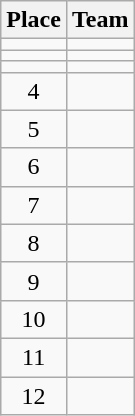<table class="wikitable">
<tr>
<th>Place</th>
<th>Team</th>
</tr>
<tr>
<td align="center"></td>
<td></td>
</tr>
<tr>
<td align="center"></td>
<td></td>
</tr>
<tr>
<td align="center"></td>
<td></td>
</tr>
<tr>
<td align="center">4</td>
<td></td>
</tr>
<tr>
<td align="center">5</td>
<td></td>
</tr>
<tr>
<td align="center">6</td>
<td></td>
</tr>
<tr>
<td align="center">7</td>
<td></td>
</tr>
<tr>
<td align="center">8</td>
<td></td>
</tr>
<tr>
<td align="center">9</td>
<td></td>
</tr>
<tr>
<td align="center">10</td>
<td></td>
</tr>
<tr>
<td align="center">11</td>
<td></td>
</tr>
<tr>
<td align="center">12</td>
<td></td>
</tr>
</table>
